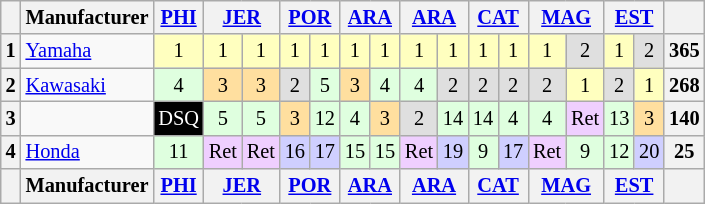<table class="wikitable" style="font-size:85%; text-align:center;">
<tr>
<th></th>
<th>Manufacturer</th>
<th><a href='#'>PHI</a><br></th>
<th colspan=2><a href='#'>JER</a><br></th>
<th colspan=2><a href='#'>POR</a><br></th>
<th colspan=2><a href='#'>ARA</a><br></th>
<th colspan=2><a href='#'>ARA</a><br></th>
<th colspan=2><a href='#'>CAT</a><br></th>
<th colspan=2><a href='#'>MAG</a><br></th>
<th colspan=2><a href='#'>EST</a><br></th>
<th></th>
</tr>
<tr>
<th>1</th>
<td align=left> <a href='#'>Yamaha</a></td>
<td style="background:#ffffbf;">1</td>
<td style="background:#ffffbf;">1</td>
<td style="background:#ffffbf;">1</td>
<td style="background:#ffffbf;">1</td>
<td style="background:#ffffbf;">1</td>
<td style="background:#ffffbf;">1</td>
<td style="background:#ffffbf;">1</td>
<td style="background:#ffffbf;">1</td>
<td style="background:#ffffbf;">1</td>
<td style="background:#ffffbf;">1</td>
<td style="background:#ffffbf;">1</td>
<td style="background:#ffffbf;">1</td>
<td style="background:#dfdfdf;">2</td>
<td style="background:#ffffbf;">1</td>
<td style="background:#dfdfdf;">2</td>
<th>365</th>
</tr>
<tr>
<th>2</th>
<td align=left> <a href='#'>Kawasaki</a></td>
<td style="background:#dfffdf;">4</td>
<td style="background:#ffdf9f;">3</td>
<td style="background:#ffdf9f;">3</td>
<td style="background:#dfdfdf;">2</td>
<td style="background:#dfffdf;">5</td>
<td style="background:#ffdf9f;">3</td>
<td style="background:#dfffdf;">4</td>
<td style="background:#dfffdf;">4</td>
<td style="background:#dfdfdf;">2</td>
<td style="background:#dfdfdf;">2</td>
<td style="background:#dfdfdf;">2</td>
<td style="background:#dfdfdf;">2</td>
<td style="background:#ffffbf;">1</td>
<td style="background:#dfdfdf;">2</td>
<td style="background:#ffffbf;">1</td>
<th>268</th>
</tr>
<tr>
<th>3</th>
<td align=left></td>
<td style="background:#000000;color:#ffffff">DSQ</td>
<td style="background:#dfffdf;">5</td>
<td style="background:#dfffdf;">5</td>
<td style="background:#ffdf9f;">3</td>
<td style="background:#dfffdf;">12</td>
<td style="background:#dfffdf;">4</td>
<td style="background:#ffdf9f;">3</td>
<td style="background:#dfdfdf;">2</td>
<td style="background:#dfffdf;">14</td>
<td style="background:#dfffdf;">14</td>
<td style="background:#dfffdf;">4</td>
<td style="background:#dfffdf;">4</td>
<td style="background:#efcfff;">Ret</td>
<td style="background:#dfffdf;">13</td>
<td style="background:#ffdf9f;">3</td>
<th>140</th>
</tr>
<tr>
<th>4</th>
<td align=left> <a href='#'>Honda</a></td>
<td style="background:#dfffdf;">11</td>
<td style="background:#efcfff;">Ret</td>
<td style="background:#efcfff;">Ret</td>
<td style="background:#cfcfff;">16</td>
<td style="background:#cfcfff;">17</td>
<td style="background:#dfffdf;">15</td>
<td style="background:#dfffdf;">15</td>
<td style="background:#efcfff;">Ret</td>
<td style="background:#cfcfff;">19</td>
<td style="background:#dfffdf;">9</td>
<td style="background:#cfcfff;">17</td>
<td style="background:#efcfff;">Ret</td>
<td style="background:#dfffdf;">9</td>
<td style="background:#dfffdf;">12</td>
<td style="background:#cfcfff;">20</td>
<th>25</th>
</tr>
<tr>
<th></th>
<th>Manufacturer</th>
<th><a href='#'>PHI</a><br></th>
<th colspan=2><a href='#'>JER</a><br></th>
<th colspan=2><a href='#'>POR</a><br></th>
<th colspan=2><a href='#'>ARA</a><br></th>
<th colspan=2><a href='#'>ARA</a><br></th>
<th colspan=2><a href='#'>CAT</a><br></th>
<th colspan=2><a href='#'>MAG</a><br></th>
<th colspan=2><a href='#'>EST</a><br></th>
<th></th>
</tr>
</table>
